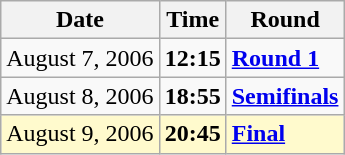<table class="wikitable">
<tr>
<th>Date</th>
<th>Time</th>
<th>Round</th>
</tr>
<tr>
<td>August 7, 2006</td>
<td><strong>12:15</strong></td>
<td><strong><a href='#'>Round 1</a></strong></td>
</tr>
<tr>
<td>August 8, 2006</td>
<td><strong>18:55</strong></td>
<td><strong><a href='#'>Semifinals</a></strong></td>
</tr>
<tr style=background:lemonchiffon>
<td>August 9, 2006</td>
<td><strong>20:45</strong></td>
<td><strong><a href='#'>Final</a></strong></td>
</tr>
</table>
